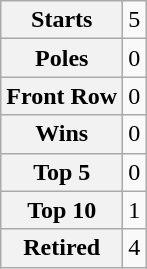<table class="wikitable" style="text-align:center">
<tr>
<th>Starts</th>
<td>5</td>
</tr>
<tr>
<th>Poles</th>
<td>0</td>
</tr>
<tr>
<th>Front Row</th>
<td>0</td>
</tr>
<tr>
<th>Wins</th>
<td>0</td>
</tr>
<tr>
<th>Top 5</th>
<td>0</td>
</tr>
<tr>
<th>Top 10</th>
<td>1</td>
</tr>
<tr>
<th>Retired</th>
<td>4</td>
</tr>
</table>
